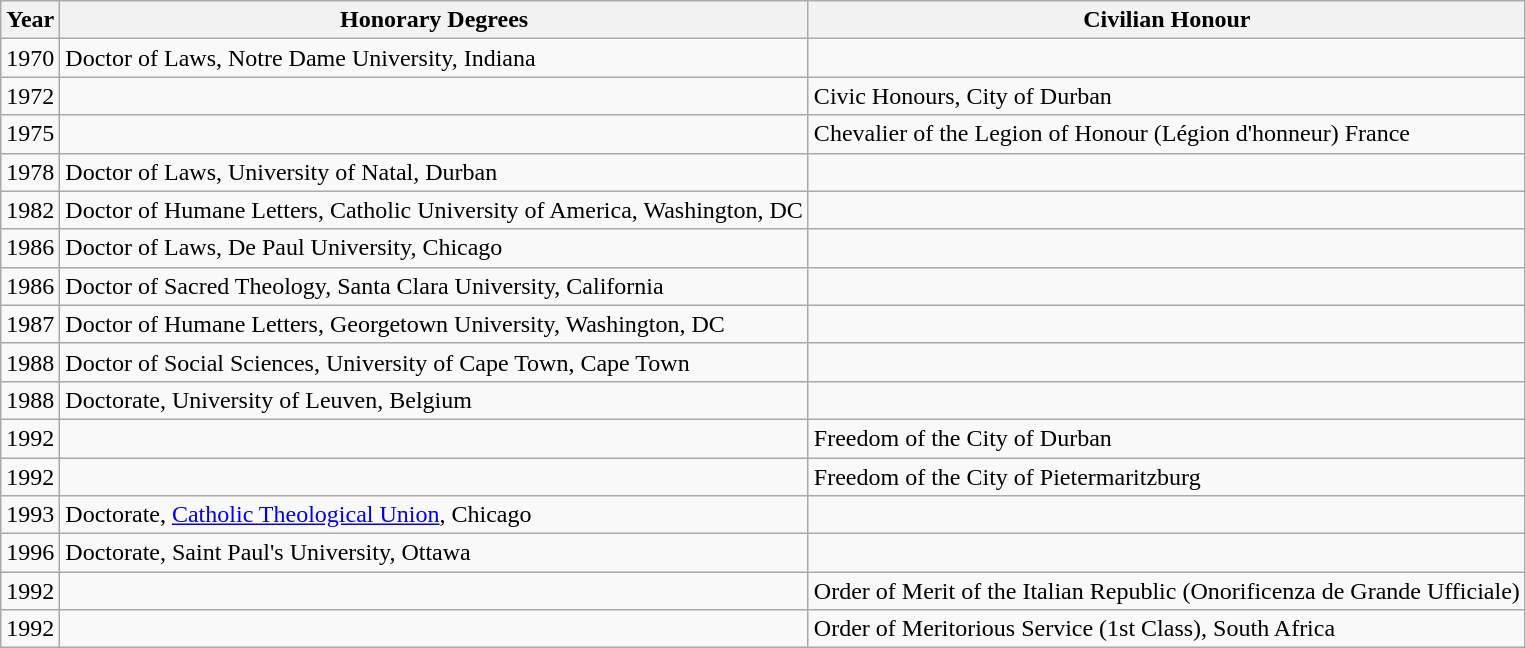<table class="wikitable">
<tr>
<th>Year</th>
<th>Honorary Degrees</th>
<th>Civilian Honour</th>
</tr>
<tr>
<td>1970</td>
<td>Doctor of Laws, Notre Dame University, Indiana</td>
<td> </td>
</tr>
<tr>
<td>1972</td>
<td> </td>
<td>Civic Honours, City of Durban</td>
</tr>
<tr>
<td>1975</td>
<td> </td>
<td>Chevalier of the Legion of Honour (Légion d'honneur) France</td>
</tr>
<tr>
<td>1978</td>
<td>Doctor of Laws, University of Natal, Durban</td>
<td> </td>
</tr>
<tr>
<td>1982</td>
<td>Doctor of Humane Letters, Catholic University of America, Washington, DC</td>
<td> </td>
</tr>
<tr>
<td>1986</td>
<td>Doctor of Laws, De Paul University, Chicago</td>
<td> </td>
</tr>
<tr>
<td>1986</td>
<td>Doctor of Sacred Theology, Santa Clara University, California</td>
<td> </td>
</tr>
<tr>
<td>1987</td>
<td>Doctor of Humane Letters, Georgetown University, Washington, DC</td>
<td> </td>
</tr>
<tr>
<td>1988</td>
<td>Doctor of Social Sciences, University of Cape Town, Cape Town</td>
<td> </td>
</tr>
<tr>
<td>1988</td>
<td>Doctorate, University of Leuven, Belgium</td>
<td> </td>
</tr>
<tr>
<td>1992</td>
<td> </td>
<td>Freedom of the City of Durban</td>
</tr>
<tr>
<td>1992</td>
<td> </td>
<td>Freedom of the City of Pietermaritzburg</td>
</tr>
<tr>
<td>1993</td>
<td>Doctorate, <a href='#'>Catholic Theological Union</a>, Chicago</td>
<td> </td>
</tr>
<tr>
<td>1996</td>
<td>Doctorate, Saint Paul's University, Ottawa</td>
<td> </td>
</tr>
<tr>
<td>1992</td>
<td> </td>
<td>Order of Merit of the Italian Republic (Onorificenza de Grande Ufficiale)</td>
</tr>
<tr>
<td>1992</td>
<td> </td>
<td>Order of Meritorious Service (1st Class), South Africa</td>
</tr>
</table>
